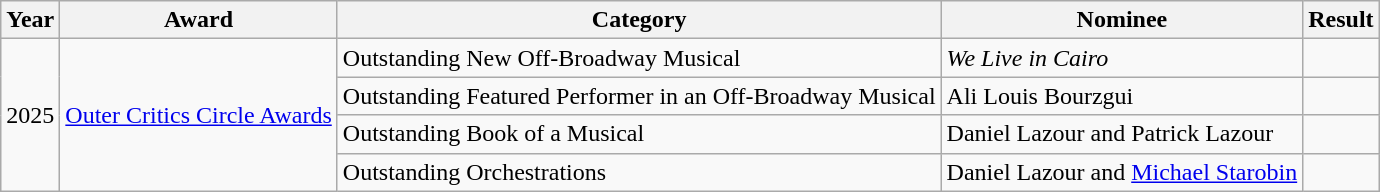<table class="wikitable" style="white-space:nowrap;">
<tr>
<th>Year</th>
<th>Award</th>
<th>Category</th>
<th>Nominee</th>
<th>Result</th>
</tr>
<tr>
<td rowspan="4">2025</td>
<td rowspan="4"><a href='#'>Outer Critics Circle Awards</a></td>
<td>Outstanding New Off-Broadway Musical</td>
<td><em>We Live in Cairo</em></td>
<td></td>
</tr>
<tr>
<td>Outstanding Featured Performer in an Off-Broadway Musical</td>
<td>Ali Louis Bourzgui</td>
<td></td>
</tr>
<tr>
<td>Outstanding Book of a Musical</td>
<td>Daniel Lazour and Patrick Lazour</td>
<td></td>
</tr>
<tr>
<td>Outstanding Orchestrations</td>
<td>Daniel Lazour and <a href='#'>Michael Starobin</a></td>
<td></td>
</tr>
</table>
